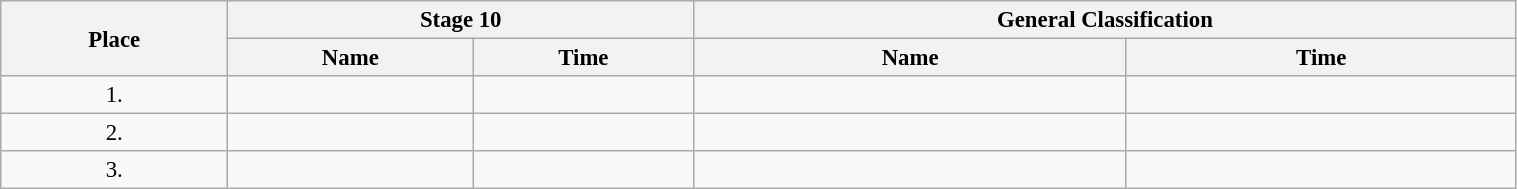<table class=wikitable style="font-size:95%" width="80%">
<tr>
<th rowspan="2">Place</th>
<th colspan="2">Stage 10</th>
<th colspan="2">General Classification</th>
</tr>
<tr>
<th>Name</th>
<th>Time</th>
<th>Name</th>
<th>Time</th>
</tr>
<tr>
<td align="center">1.</td>
<td></td>
<td></td>
<td></td>
<td></td>
</tr>
<tr>
<td align="center">2.</td>
<td></td>
<td></td>
<td></td>
<td></td>
</tr>
<tr>
<td align="center">3.</td>
<td></td>
<td></td>
<td></td>
<td></td>
</tr>
</table>
